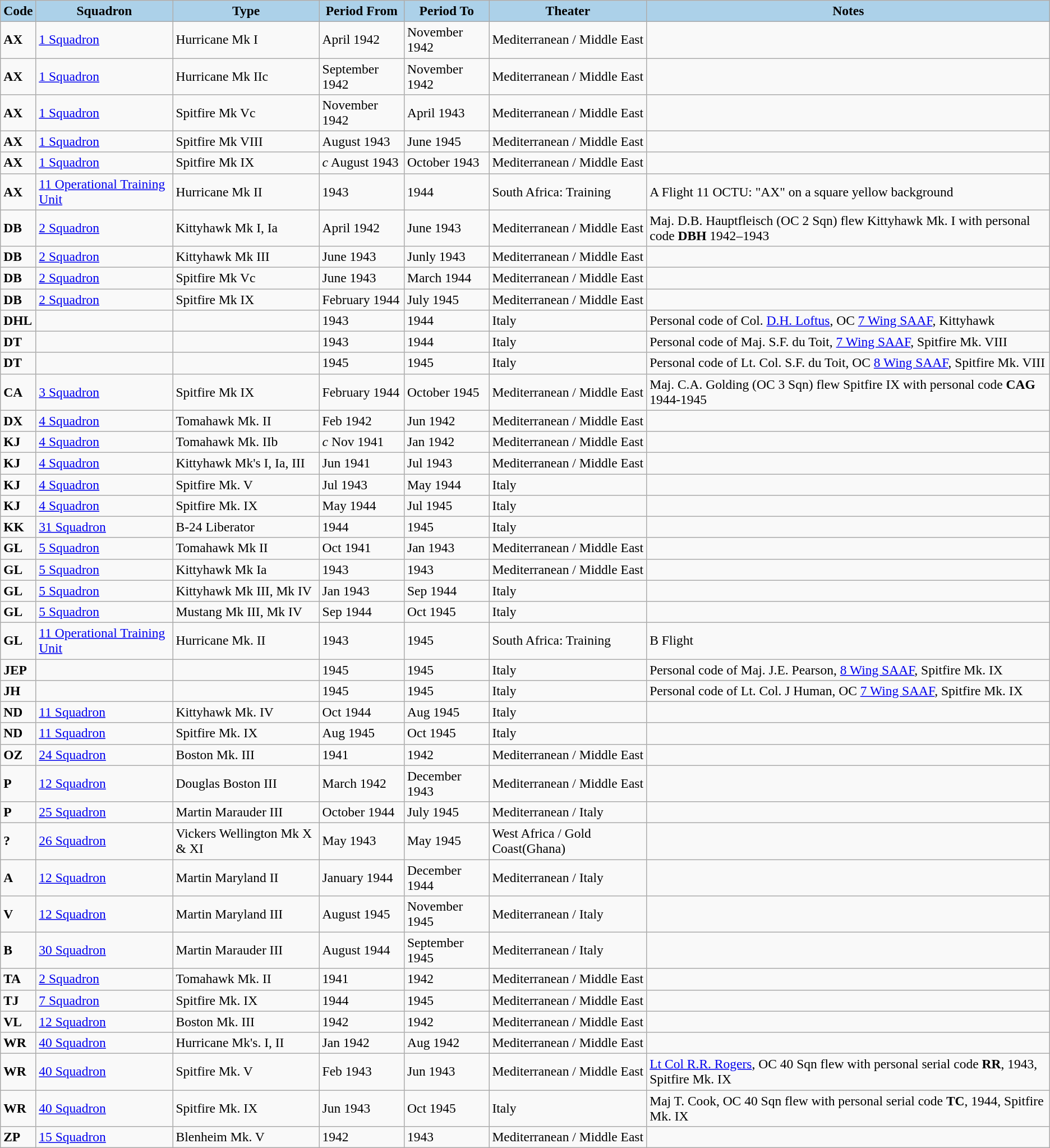<table class="wikitable sortable" style="font-size:98%;">
<tr>
<th style="background-color: #ACD1E9;" "text-align: left;">Code</th>
<th style="background-color: #ACD1E9;" "text-align: left;">Squadron</th>
<th style="background-color: #ACD1E9;" "text-align: left;">Type</th>
<th style="background-color: #ACD1E9;" "text-align: left;"  class="unsortable">Period From</th>
<th style="background-color: #ACD1E9;" "text-align: left;"  class="unsortable">Period To</th>
<th style="background-color: #ACD1E9;" "text-align: left;">Theater</th>
<th style="background-color: #ACD1E9;" "text-align: left;" class="unsortable">Notes</th>
</tr>
<tr>
<td><strong>AX</strong></td>
<td><a href='#'>1 Squadron</a></td>
<td>Hurricane Mk I</td>
<td>April 1942</td>
<td>November 1942</td>
<td>Mediterranean / Middle East</td>
<td></td>
</tr>
<tr>
<td><strong>AX</strong></td>
<td><a href='#'>1 Squadron</a></td>
<td>Hurricane Mk IIc</td>
<td>September 1942</td>
<td>November 1942</td>
<td>Mediterranean / Middle East</td>
<td></td>
</tr>
<tr>
<td><strong>AX</strong></td>
<td><a href='#'>1 Squadron</a></td>
<td>Spitfire Mk Vc</td>
<td>November 1942</td>
<td>April 1943</td>
<td>Mediterranean / Middle East</td>
<td></td>
</tr>
<tr>
<td><strong>AX</strong></td>
<td><a href='#'>1 Squadron</a></td>
<td>Spitfire Mk VIII</td>
<td>August 1943</td>
<td>June 1945</td>
<td>Mediterranean / Middle East</td>
<td></td>
</tr>
<tr>
<td><strong>AX</strong></td>
<td><a href='#'>1 Squadron</a></td>
<td>Spitfire Mk IX</td>
<td><em>c</em> August 1943</td>
<td>October 1943</td>
<td>Mediterranean / Middle East</td>
<td></td>
</tr>
<tr>
<td><strong>AX</strong></td>
<td><a href='#'>11 Operational Training Unit</a></td>
<td>Hurricane Mk II</td>
<td>1943</td>
<td>1944</td>
<td>South Africa: Training</td>
<td>A Flight 11 OCTU: "AX" on a square yellow background</td>
</tr>
<tr>
<td><strong>DB</strong></td>
<td><a href='#'>2 Squadron</a></td>
<td>Kittyhawk Mk I, Ia</td>
<td>April 1942</td>
<td>June 1943</td>
<td>Mediterranean / Middle East</td>
<td>Maj. D.B. Hauptfleisch (OC 2 Sqn) flew Kittyhawk Mk. I with personal code <strong>DBH</strong> 1942–1943</td>
</tr>
<tr>
<td><strong>DB</strong></td>
<td><a href='#'>2 Squadron</a></td>
<td>Kittyhawk Mk III</td>
<td>June 1943</td>
<td>Junly 1943</td>
<td>Mediterranean / Middle East</td>
<td></td>
</tr>
<tr>
<td><strong>DB</strong></td>
<td><a href='#'>2 Squadron</a></td>
<td>Spitfire Mk Vc</td>
<td>June 1943</td>
<td>March 1944</td>
<td>Mediterranean / Middle East</td>
<td></td>
</tr>
<tr>
<td><strong>DB</strong></td>
<td><a href='#'>2 Squadron</a></td>
<td>Spitfire Mk IX</td>
<td>February 1944</td>
<td>July 1945</td>
<td>Mediterranean / Middle East</td>
<td></td>
</tr>
<tr>
<td><strong>DHL</strong></td>
<td></td>
<td></td>
<td>1943</td>
<td>1944</td>
<td>Italy</td>
<td>Personal code of Col. <a href='#'>D.H. Loftus</a>, OC <a href='#'>7 Wing SAAF</a>, Kittyhawk</td>
</tr>
<tr>
<td><strong>DT</strong></td>
<td></td>
<td></td>
<td>1943</td>
<td>1944</td>
<td>Italy</td>
<td>Personal code of Maj. S.F. du Toit, <a href='#'>7 Wing SAAF</a>, Spitfire Mk. VIII</td>
</tr>
<tr>
<td><strong>DT</strong></td>
<td></td>
<td></td>
<td>1945</td>
<td>1945</td>
<td>Italy</td>
<td>Personal code of Lt. Col. S.F. du Toit, OC <a href='#'>8 Wing SAAF</a>, Spitfire Mk. VIII</td>
</tr>
<tr>
<td><strong>CA</strong></td>
<td><a href='#'>3 Squadron</a></td>
<td>Spitfire Mk IX</td>
<td>February 1944</td>
<td>October 1945</td>
<td>Mediterranean / Middle East</td>
<td>Maj. C.A. Golding (OC 3 Sqn) flew Spitfire IX with personal code <strong>CAG</strong> 1944-1945</td>
</tr>
<tr>
<td><strong>DX</strong></td>
<td><a href='#'>4 Squadron</a></td>
<td>Tomahawk Mk. II</td>
<td>Feb 1942</td>
<td>Jun 1942</td>
<td>Mediterranean / Middle East</td>
<td></td>
</tr>
<tr>
<td><strong>KJ</strong></td>
<td><a href='#'>4 Squadron</a></td>
<td>Tomahawk Mk. IIb</td>
<td><em>c</em> Nov 1941</td>
<td>Jan 1942</td>
<td>Mediterranean / Middle East</td>
<td></td>
</tr>
<tr>
<td><strong>KJ</strong></td>
<td><a href='#'>4 Squadron</a></td>
<td>Kittyhawk Mk's I, Ia, III</td>
<td>Jun 1941</td>
<td>Jul 1943</td>
<td>Mediterranean / Middle East</td>
<td></td>
</tr>
<tr>
<td><strong>KJ</strong></td>
<td><a href='#'>4 Squadron</a></td>
<td>Spitfire Mk. V</td>
<td>Jul 1943</td>
<td>May 1944</td>
<td>Italy</td>
<td></td>
</tr>
<tr>
<td><strong>KJ</strong></td>
<td><a href='#'>4 Squadron</a></td>
<td>Spitfire Mk. IX</td>
<td>May 1944</td>
<td>Jul 1945</td>
<td>Italy</td>
<td></td>
</tr>
<tr>
<td><strong>KK</strong></td>
<td><a href='#'>31 Squadron</a></td>
<td>B-24 Liberator</td>
<td>1944</td>
<td>1945</td>
<td>Italy</td>
<td></td>
</tr>
<tr>
<td><strong>GL</strong></td>
<td><a href='#'>5 Squadron</a></td>
<td>Tomahawk Mk II</td>
<td>Oct 1941</td>
<td>Jan 1943</td>
<td>Mediterranean / Middle East</td>
<td></td>
</tr>
<tr>
<td><strong>GL</strong></td>
<td><a href='#'>5 Squadron</a></td>
<td>Kittyhawk Mk Ia</td>
<td>1943</td>
<td>1943</td>
<td>Mediterranean / Middle East</td>
<td></td>
</tr>
<tr>
<td><strong>GL</strong></td>
<td><a href='#'>5 Squadron</a></td>
<td>Kittyhawk Mk III, Mk IV</td>
<td>Jan 1943</td>
<td>Sep 1944</td>
<td>Italy</td>
<td></td>
</tr>
<tr>
<td><strong>GL</strong></td>
<td><a href='#'>5 Squadron</a></td>
<td>Mustang Mk III, Mk IV</td>
<td>Sep 1944</td>
<td>Oct 1945</td>
<td>Italy</td>
<td></td>
</tr>
<tr>
<td><strong>GL</strong></td>
<td><a href='#'>11 Operational Training Unit</a></td>
<td>Hurricane Mk. II</td>
<td>1943</td>
<td>1945</td>
<td>South Africa: Training</td>
<td>B Flight</td>
</tr>
<tr>
<td><strong>JEP</strong></td>
<td></td>
<td></td>
<td>1945</td>
<td>1945</td>
<td>Italy</td>
<td>Personal code of Maj. J.E. Pearson, <a href='#'>8 Wing SAAF</a>, Spitfire Mk. IX</td>
</tr>
<tr>
<td><strong>JH</strong></td>
<td></td>
<td></td>
<td>1945</td>
<td>1945</td>
<td>Italy</td>
<td>Personal code of Lt. Col. J Human, OC <a href='#'>7 Wing SAAF</a>, Spitfire Mk. IX</td>
</tr>
<tr>
<td><strong>ND</strong></td>
<td><a href='#'>11 Squadron</a></td>
<td>Kittyhawk Mk. IV</td>
<td>Oct 1944</td>
<td>Aug 1945</td>
<td>Italy</td>
<td></td>
</tr>
<tr>
<td><strong>ND</strong></td>
<td><a href='#'>11 Squadron</a></td>
<td>Spitfire Mk. IX</td>
<td>Aug 1945</td>
<td>Oct 1945</td>
<td>Italy</td>
<td></td>
</tr>
<tr>
<td><strong>OZ</strong></td>
<td><a href='#'>24 Squadron</a></td>
<td>Boston Mk. III</td>
<td>1941</td>
<td>1942</td>
<td>Mediterranean / Middle East</td>
<td></td>
</tr>
<tr>
<td><strong>P</strong></td>
<td><a href='#'>12 Squadron</a></td>
<td>Douglas Boston III</td>
<td>March 1942</td>
<td>December 1943</td>
<td>Mediterranean /  Middle East</td>
<td></td>
</tr>
<tr>
<td><strong>P</strong></td>
<td><a href='#'>25 Squadron</a></td>
<td>Martin Marauder III</td>
<td>October 1944</td>
<td>July 1945</td>
<td>Mediterranean / Italy</td>
<td></td>
</tr>
<tr>
<td><strong>?</strong></td>
<td><a href='#'>26 Squadron</a></td>
<td>Vickers Wellington Mk X & XI</td>
<td>May 1943</td>
<td>May 1945</td>
<td>West Africa / Gold Coast(Ghana)</td>
<td></td>
</tr>
<tr>
<td><strong>A</strong></td>
<td><a href='#'>12 Squadron</a></td>
<td>Martin Maryland II</td>
<td>January 1944</td>
<td>December 1944</td>
<td>Mediterranean / Italy</td>
<td></td>
</tr>
<tr>
<td><strong>V</strong></td>
<td><a href='#'>12 Squadron</a></td>
<td>Martin Maryland III</td>
<td>August 1945</td>
<td>November 1945</td>
<td>Mediterranean / Italy</td>
<td></td>
</tr>
<tr>
<td><strong>B</strong></td>
<td><a href='#'>30 Squadron</a></td>
<td>Martin Marauder III</td>
<td>August 1944</td>
<td>September 1945</td>
<td>Mediterranean / Italy</td>
<td></td>
</tr>
<tr>
<td><strong>TA</strong></td>
<td><a href='#'>2 Squadron</a></td>
<td>Tomahawk Mk. II</td>
<td>1941</td>
<td>1942</td>
<td>Mediterranean / Middle East</td>
<td></td>
</tr>
<tr>
<td><strong>TJ</strong></td>
<td><a href='#'>7 Squadron</a></td>
<td>Spitfire Mk. IX</td>
<td>1944</td>
<td>1945</td>
<td>Mediterranean / Middle East</td>
<td></td>
</tr>
<tr>
<td><strong>VL</strong></td>
<td><a href='#'>12 Squadron</a></td>
<td>Boston Mk. III</td>
<td>1942</td>
<td>1942</td>
<td>Mediterranean / Middle East</td>
<td></td>
</tr>
<tr>
<td><strong>WR</strong></td>
<td><a href='#'>40 Squadron</a></td>
<td>Hurricane Mk's. I, II</td>
<td>Jan 1942</td>
<td>Aug 1942</td>
<td>Mediterranean / Middle East</td>
<td></td>
</tr>
<tr>
<td><strong>WR</strong></td>
<td><a href='#'>40 Squadron</a></td>
<td>Spitfire Mk. V</td>
<td>Feb 1943</td>
<td>Jun 1943</td>
<td>Mediterranean / Middle East</td>
<td><a href='#'>Lt Col R.R. Rogers</a>, OC 40 Sqn flew with personal serial code <strong>RR</strong>, 1943, Spitfire Mk. IX</td>
</tr>
<tr>
<td><strong>WR</strong></td>
<td><a href='#'>40 Squadron</a></td>
<td>Spitfire Mk. IX</td>
<td>Jun 1943</td>
<td>Oct 1945</td>
<td>Italy</td>
<td>Maj T. Cook, OC 40 Sqn flew with personal serial code <strong>TC</strong>, 1944, Spitfire Mk. IX</td>
</tr>
<tr>
<td><strong>ZP</strong></td>
<td><a href='#'>15 Squadron</a></td>
<td>Blenheim Mk. V</td>
<td>1942</td>
<td>1943</td>
<td>Mediterranean / Middle East</td>
<td></td>
</tr>
</table>
